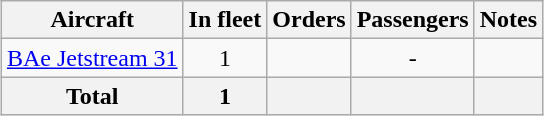<table class="wikitable" style="margin:0.5em auto">
<tr>
<th>Aircraft</th>
<th>In fleet</th>
<th>Orders</th>
<th>Passengers</th>
<th>Notes</th>
</tr>
<tr>
<td align=center><a href='#'>BAe Jetstream 31</a></td>
<td align=center>1</td>
<td align=center></td>
<td align=center>-</td>
<td align=center></td>
</tr>
<tr>
<th>Total</th>
<th>1</th>
<th></th>
<th></th>
<th></th>
</tr>
</table>
